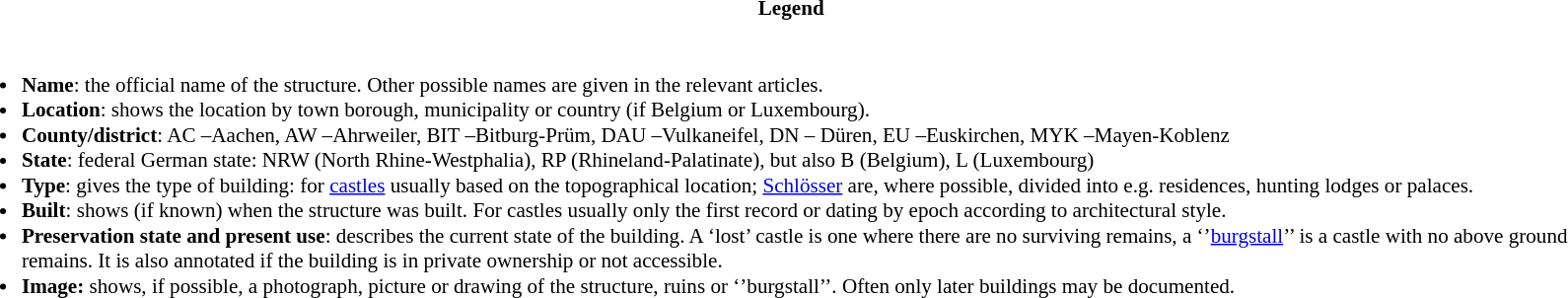<table class="toccolours mw-collapsible" style="font-size:88%;margin: 0.2em 0 0.2em 1em; max-width:80em; float:right;">
<tr>
<th scope=col>Legend</th>
</tr>
<tr>
<td><br><ul><li><strong>Name</strong>: the official name of the structure. Other possible names are given in the relevant articles.</li><li><strong>Location</strong>: shows the location by town borough, municipality or country (if Belgium or  Luxembourg).</li><li><strong>County/district</strong>: AC –Aachen, AW –Ahrweiler, BIT –Bitburg-Prüm, DAU –Vulkaneifel, DN – Düren, EU –Euskirchen, MYK –Mayen-Koblenz</li><li><strong>State</strong>: federal German state: NRW (North Rhine-Westphalia), RP (Rhineland-Palatinate), but also B (Belgium), L (Luxembourg)</li><li><strong>Type</strong>: gives the type of building: for <a href='#'>castles</a> usually based on the topographical location; <a href='#'>Schlösser</a> are, where possible, divided into e.g. residences, hunting lodges or palaces.</li><li><strong>Built</strong>: shows (if known) when the structure was built. For castles usually only the first record or dating by epoch according to architectural style.</li><li><strong>Preservation state and present use</strong>: describes the current state of the building. A ‘lost’ castle is one where there are no surviving remains, a ‘’<a href='#'>burgstall</a>’’ is a castle with no above ground remains. It is also annotated if the building is in private ownership or not accessible.</li><li><strong>Image:</strong> shows, if possible, a photograph, picture or drawing of the structure, ruins or ‘’burgstall’’. Often only later buildings may be documented.</li></ul></td>
</tr>
</table>
